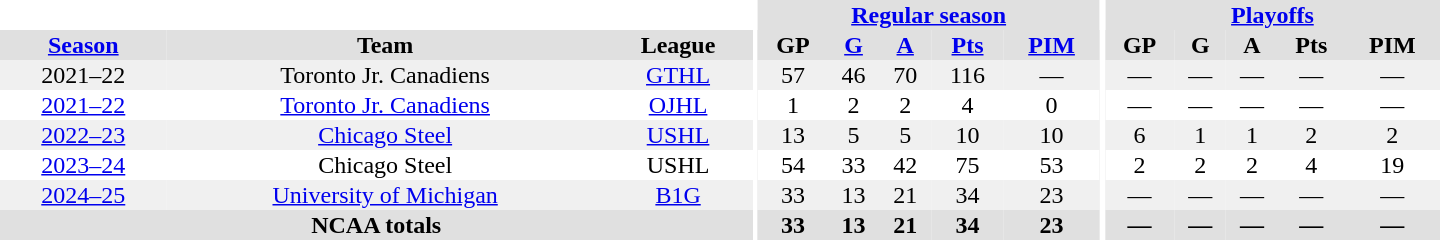<table border="0" cellpadding="1" cellspacing="0" style="text-align:center; width:60em;">
<tr bgcolor="#e0e0e0">
<th colspan="3" bgcolor="#ffffff"></th>
<th rowspan="100" bgcolor="#ffffff"></th>
<th colspan="5"><a href='#'>Regular season</a></th>
<th rowspan="100" bgcolor="#ffffff"></th>
<th colspan="5"><a href='#'>Playoffs</a></th>
</tr>
<tr bgcolor="#e0e0e0">
<th><a href='#'>Season</a></th>
<th>Team</th>
<th>League</th>
<th>GP</th>
<th><a href='#'>G</a></th>
<th><a href='#'>A</a></th>
<th><a href='#'>Pts</a></th>
<th><a href='#'>PIM</a></th>
<th>GP</th>
<th>G</th>
<th>A</th>
<th>Pts</th>
<th>PIM</th>
</tr>
<tr bgcolor="#f0f0f0">
<td>2021–22</td>
<td>Toronto Jr. Canadiens</td>
<td><a href='#'>GTHL</a></td>
<td>57</td>
<td>46</td>
<td>70</td>
<td>116</td>
<td>—</td>
<td>—</td>
<td>—</td>
<td>—</td>
<td>—</td>
<td>—</td>
</tr>
<tr>
<td><a href='#'>2021–22</a></td>
<td><a href='#'>Toronto Jr. Canadiens</a></td>
<td><a href='#'>OJHL</a></td>
<td>1</td>
<td>2</td>
<td>2</td>
<td>4</td>
<td>0</td>
<td>—</td>
<td>—</td>
<td>—</td>
<td>—</td>
<td>—</td>
</tr>
<tr bgcolor="#f0f0f0">
<td><a href='#'>2022–23</a></td>
<td><a href='#'>Chicago Steel</a></td>
<td><a href='#'>USHL</a></td>
<td>13</td>
<td>5</td>
<td>5</td>
<td>10</td>
<td>10</td>
<td>6</td>
<td>1</td>
<td>1</td>
<td>2</td>
<td>2</td>
</tr>
<tr>
<td><a href='#'>2023–24</a></td>
<td>Chicago Steel</td>
<td>USHL</td>
<td>54</td>
<td>33</td>
<td>42</td>
<td>75</td>
<td>53</td>
<td>2</td>
<td>2</td>
<td>2</td>
<td>4</td>
<td>19</td>
</tr>
<tr bgcolor="#f0f0f0">
<td><a href='#'>2024–25</a></td>
<td><a href='#'>University of Michigan</a></td>
<td><a href='#'>B1G</a></td>
<td>33</td>
<td>13</td>
<td>21</td>
<td>34</td>
<td>23</td>
<td>—</td>
<td>—</td>
<td>—</td>
<td>—</td>
<td>—</td>
</tr>
<tr bgcolor="#e0e0e0">
<th colspan="3">NCAA totals</th>
<th>33</th>
<th>13</th>
<th>21</th>
<th>34</th>
<th>23</th>
<th>—</th>
<th>—</th>
<th>—</th>
<th>—</th>
<th>—</th>
</tr>
</table>
